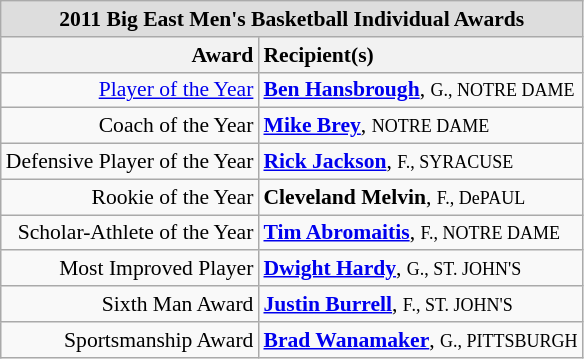<table class="wikitable" style="white-space:nowrap; font-size:90%;">
<tr>
<td colspan="7" style="text-align:center; background:#ddd;"><strong>2011 Big East Men's Basketball Individual Awards</strong></td>
</tr>
<tr>
<th style="text-align:right;">Award</th>
<th style="text-align:left;">Recipient(s)</th>
</tr>
<tr>
<td style="text-align:right;"><a href='#'>Player of the Year</a></td>
<td style="text-align:left;"><strong><a href='#'>Ben Hansbrough</a></strong>, <small>G., NOTRE DAME</small><br></td>
</tr>
<tr>
<td style="text-align:right;">Coach of the Year</td>
<td style="text-align:left;"><strong><a href='#'>Mike Brey</a></strong>, <small>NOTRE DAME</small><br></td>
</tr>
<tr>
<td style="text-align:right;">Defensive Player of the Year</td>
<td style="text-align:left;"><strong><a href='#'>Rick Jackson</a></strong>, <small>F., SYRACUSE</small><br></td>
</tr>
<tr>
<td style="text-align:right;">Rookie of the Year</td>
<td style="text-align:left;"><strong>Cleveland Melvin</strong>, <small>F., DePAUL</small><br></td>
</tr>
<tr>
<td style="text-align:right;">Scholar-Athlete of the Year</td>
<td style="text-align:left;"><strong><a href='#'>Tim Abromaitis</a></strong>, <small>F., NOTRE DAME</small><br></td>
</tr>
<tr>
<td style="text-align:right;">Most Improved Player</td>
<td style="text-align:left;"><strong><a href='#'>Dwight Hardy</a></strong>, <small>G., ST. JOHN'S</small><br></td>
</tr>
<tr>
<td style="text-align:right;">Sixth Man Award</td>
<td style="text-align:left;"><strong><a href='#'>Justin Burrell</a></strong>, <small>F., ST. JOHN'S</small><br></td>
</tr>
<tr>
<td style="text-align:right;">Sportsmanship Award</td>
<td style="text-align:left;"><strong><a href='#'>Brad Wanamaker</a></strong>, <small>G., PITTSBURGH</small><br></td>
</tr>
</table>
